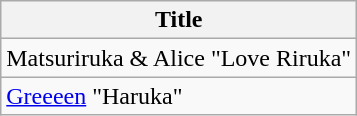<table class="wikitable">
<tr>
<th>Title</th>
</tr>
<tr>
<td>Matsuriruka & Alice "Love Riruka"</td>
</tr>
<tr>
<td><a href='#'>Greeeen</a> "Haruka"</td>
</tr>
</table>
